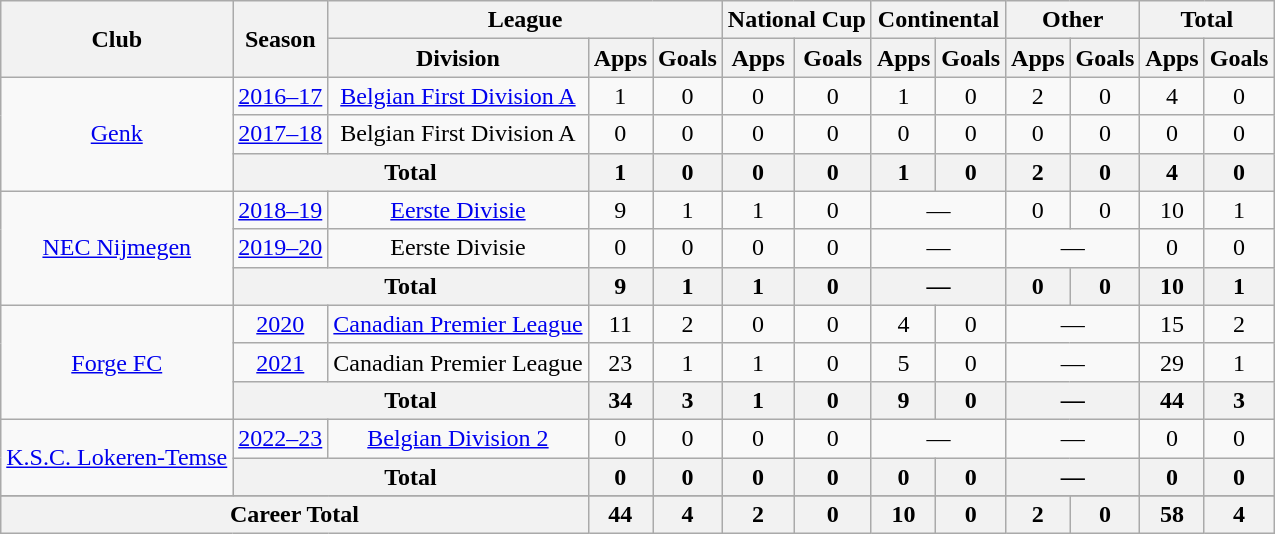<table class="wikitable" Style="text-align: center">
<tr>
<th rowspan="2">Club</th>
<th rowspan="2">Season</th>
<th colspan="3">League</th>
<th colspan="2">National Cup</th>
<th colspan="2">Continental</th>
<th colspan="2">Other</th>
<th colspan="2">Total</th>
</tr>
<tr>
<th>Division</th>
<th>Apps</th>
<th>Goals</th>
<th>Apps</th>
<th>Goals</th>
<th>Apps</th>
<th>Goals</th>
<th>Apps</th>
<th>Goals</th>
<th>Apps</th>
<th>Goals</th>
</tr>
<tr>
<td rowspan="3"><a href='#'>Genk</a></td>
<td><a href='#'>2016–17</a></td>
<td><a href='#'>Belgian First Division A</a></td>
<td>1</td>
<td>0</td>
<td>0</td>
<td>0</td>
<td>1</td>
<td>0</td>
<td>2</td>
<td>0</td>
<td>4</td>
<td>0</td>
</tr>
<tr>
<td><a href='#'>2017–18</a></td>
<td>Belgian First Division A</td>
<td>0</td>
<td>0</td>
<td>0</td>
<td>0</td>
<td>0</td>
<td>0</td>
<td>0</td>
<td>0</td>
<td>0</td>
<td>0</td>
</tr>
<tr>
<th colspan="2">Total</th>
<th>1</th>
<th>0</th>
<th>0</th>
<th>0</th>
<th>1</th>
<th>0</th>
<th>2</th>
<th>0</th>
<th>4</th>
<th>0</th>
</tr>
<tr>
<td rowspan="3"><a href='#'>NEC Nijmegen</a></td>
<td><a href='#'>2018–19</a></td>
<td><a href='#'>Eerste Divisie</a></td>
<td>9</td>
<td>1</td>
<td>1</td>
<td>0</td>
<td colspan="2">—</td>
<td>0</td>
<td>0</td>
<td>10</td>
<td>1</td>
</tr>
<tr>
<td><a href='#'>2019–20</a></td>
<td>Eerste Divisie</td>
<td>0</td>
<td>0</td>
<td>0</td>
<td>0</td>
<td colspan="2">—</td>
<td colspan="2">—</td>
<td>0</td>
<td>0</td>
</tr>
<tr>
<th colspan="2">Total</th>
<th>9</th>
<th>1</th>
<th>1</th>
<th>0</th>
<th colspan="2">—</th>
<th>0</th>
<th>0</th>
<th>10</th>
<th>1</th>
</tr>
<tr>
<td rowspan="3"><a href='#'>Forge FC</a></td>
<td><a href='#'>2020</a></td>
<td><a href='#'>Canadian Premier League</a></td>
<td>11</td>
<td>2</td>
<td>0</td>
<td>0</td>
<td>4</td>
<td>0</td>
<td colspan="2">—</td>
<td>15</td>
<td>2</td>
</tr>
<tr>
<td><a href='#'>2021</a></td>
<td>Canadian Premier League</td>
<td>23</td>
<td>1</td>
<td>1</td>
<td>0</td>
<td>5</td>
<td>0</td>
<td colspan="2">—</td>
<td>29</td>
<td>1</td>
</tr>
<tr>
<th colspan="2">Total</th>
<th>34</th>
<th>3</th>
<th>1</th>
<th>0</th>
<th>9</th>
<th>0</th>
<th colspan="2">—</th>
<th>44</th>
<th>3</th>
</tr>
<tr>
<td rowspan="2"><a href='#'>K.S.C. Lokeren-Temse</a></td>
<td><a href='#'>2022–23</a></td>
<td><a href='#'>Belgian Division 2</a></td>
<td>0</td>
<td>0</td>
<td>0</td>
<td>0</td>
<td colspan="2">—</td>
<td colspan="2">—</td>
<td>0</td>
<td>0</td>
</tr>
<tr>
<th colspan="2">Total</th>
<th>0</th>
<th>0</th>
<th>0</th>
<th>0</th>
<th>0</th>
<th>0</th>
<th colspan="2">—</th>
<th>0</th>
<th>0</th>
</tr>
<tr>
</tr>
<tr>
<th colspan="3">Career Total</th>
<th>44</th>
<th>4</th>
<th>2</th>
<th>0</th>
<th>10</th>
<th>0</th>
<th>2</th>
<th>0</th>
<th>58</th>
<th>4</th>
</tr>
</table>
